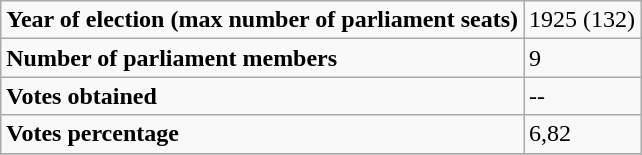<table class="wikitable" align="center">
<tr>
<td><strong>Year of election (max number of parliament seats)</strong></td>
<td>1925 (132)</td>
</tr>
<tr --->
<td><strong>Number of parliament members</strong></td>
<td>9</td>
</tr>
<tr --->
<td><strong>Votes obtained</strong></td>
<td>--</td>
</tr>
<tr --->
<td><strong>Votes percentage</strong></td>
<td>6,82</td>
</tr>
<tr --->
</tr>
</table>
